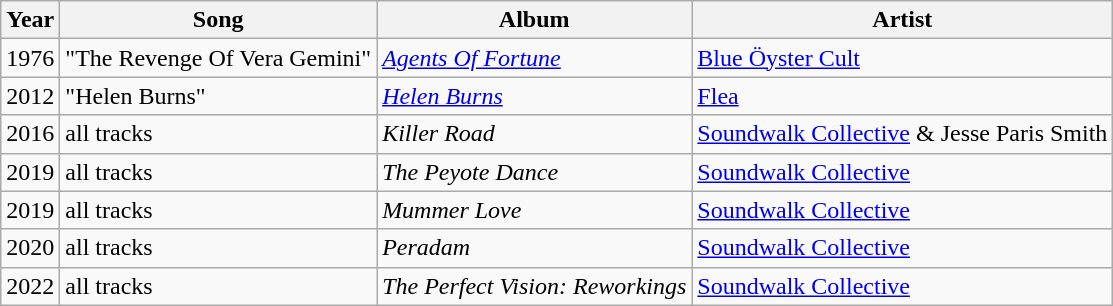<table class="wikitable">
<tr>
<th>Year</th>
<th>Song</th>
<th>Album</th>
<th>Artist</th>
</tr>
<tr>
<td>1976</td>
<td>"The Revenge Of Vera Gemini"</td>
<td><em><a href='#'>Agents Of Fortune</a></em></td>
<td><a href='#'>Blue Öyster Cult</a></td>
</tr>
<tr>
<td>2012</td>
<td>"Helen Burns"</td>
<td><em><a href='#'>Helen Burns</a></em></td>
<td><a href='#'>Flea</a></td>
</tr>
<tr>
<td>2016</td>
<td>all tracks</td>
<td><em>Killer Road</em></td>
<td><a href='#'>Soundwalk Collective</a> & Jesse Paris Smith</td>
</tr>
<tr>
<td>2019</td>
<td>all tracks</td>
<td><em>The Peyote Dance</em></td>
<td><a href='#'>Soundwalk Collective</a></td>
</tr>
<tr>
<td>2019</td>
<td>all tracks</td>
<td><em>Mummer Love</em></td>
<td><a href='#'>Soundwalk Collective</a></td>
</tr>
<tr>
<td>2020</td>
<td>all tracks</td>
<td><em>Peradam</em></td>
<td><a href='#'>Soundwalk Collective</a></td>
</tr>
<tr>
<td>2022</td>
<td>all tracks</td>
<td><em>The Perfect Vision: Reworkings</em></td>
<td><a href='#'>Soundwalk Collective</a></td>
</tr>
</table>
